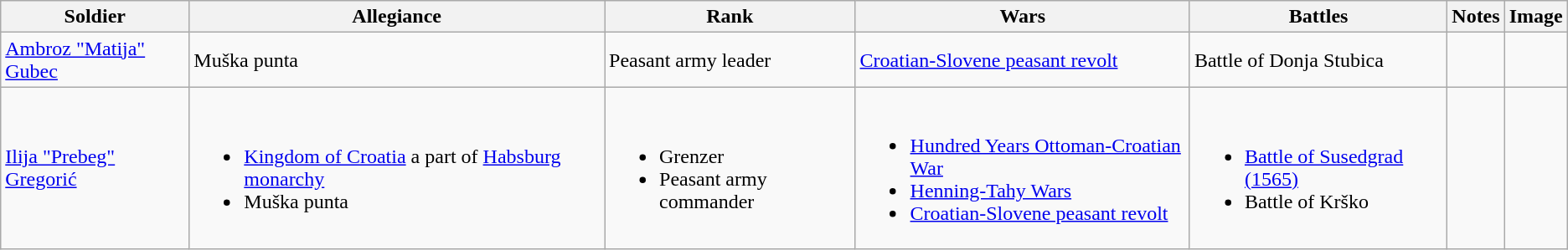<table class="wikitable sortable">
<tr>
<th>Soldier</th>
<th>Allegiance</th>
<th>Rank</th>
<th>Wars</th>
<th>Battles</th>
<th>Notes</th>
<th class="unsortable">Image</th>
</tr>
<tr>
<td><a href='#'>Ambroz "Matija" Gubec</a></td>
<td>Muška punta</td>
<td>Peasant army leader</td>
<td><a href='#'>Croatian-Slovene peasant revolt</a></td>
<td>Battle of Donja Stubica</td>
<td></td>
<td></td>
</tr>
<tr>
<td><a href='#'>Ilija "Prebeg" Gregorić</a></td>
<td><br><ul><li><a href='#'>Kingdom of Croatia</a> a part of <a href='#'>Habsburg monarchy</a></li><li>Muška punta</li></ul></td>
<td><br><ul><li>Grenzer</li><li>Peasant army commander</li></ul></td>
<td><br><ul><li><a href='#'>Hundred Years Ottoman-Croatian War</a></li><li><a href='#'>Henning-Tahy Wars</a></li><li><a href='#'>Croatian-Slovene peasant revolt</a></li></ul></td>
<td><br><ul><li><a href='#'>Battle of Susedgrad (1565)</a></li><li>Battle of Krško</li></ul></td>
<td></td>
<td></td>
</tr>
</table>
